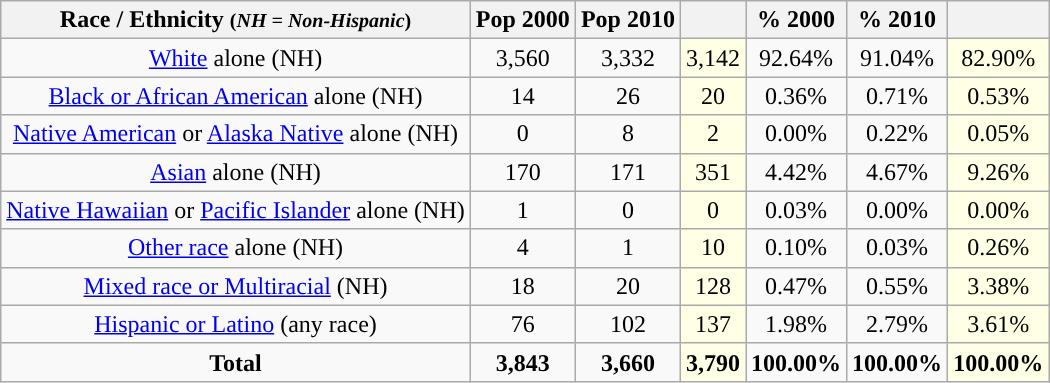<table class="wikitable" style="text-align:center;">
<tr>
<th>Race / Ethnicity <small>(<em>NH = Non-Hispanic</em>)</small></th>
<th>Pop 2000</th>
<th>Pop 2010</th>
<th></th>
<th>% 2000</th>
<th>% 2010</th>
<th></th>
</tr>
<tr>
<td><a href='#'>White</a> alone (NH)</td>
<td>3,560</td>
<td>3,332</td>
<td style='background: #ffffe6;'>3,142</td>
<td>92.64%</td>
<td>91.04%</td>
<td style='background: #ffffe6;'>82.90%</td>
</tr>
<tr>
<td><a href='#'>Black or African American</a> alone (NH)</td>
<td>14</td>
<td>26</td>
<td style='background: #ffffe6;'>20</td>
<td>0.36%</td>
<td>0.71%</td>
<td style='background: #ffffe6;'>0.53%</td>
</tr>
<tr>
<td><a href='#'>Native American</a> or <a href='#'>Alaska Native</a> alone (NH)</td>
<td>0</td>
<td>8</td>
<td style='background: #ffffe6;'>2</td>
<td>0.00%</td>
<td>0.22%</td>
<td style='background: #ffffe6;'>0.05%</td>
</tr>
<tr>
<td><a href='#'>Asian</a> alone (NH)</td>
<td>170</td>
<td>171</td>
<td style='background: #ffffe6;'>351</td>
<td>4.42%</td>
<td>4.67%</td>
<td style='background: #ffffe6;'>9.26%</td>
</tr>
<tr>
<td><a href='#'>Native Hawaiian</a> or <a href='#'>Pacific Islander</a> alone (NH)</td>
<td>1</td>
<td>0</td>
<td style='background: #ffffe6;'>0</td>
<td>0.03%</td>
<td>0.00%</td>
<td style='background: #ffffe6;'>0.00%</td>
</tr>
<tr>
<td><a href='#'>Other race</a> alone (NH)</td>
<td>4</td>
<td>1</td>
<td style='background: #ffffe6;'>10</td>
<td>0.10%</td>
<td>0.03%</td>
<td style='background: #ffffe6;'>0.26%</td>
</tr>
<tr>
<td><a href='#'>Mixed race or Multiracial</a> (NH)</td>
<td>18</td>
<td>20</td>
<td style='background: #ffffe6;'>128</td>
<td>0.47%</td>
<td>0.55%</td>
<td style='background: #ffffe6;'>3.38%</td>
</tr>
<tr>
<td><a href='#'>Hispanic or Latino</a> (any race)</td>
<td>76</td>
<td>102</td>
<td style='background: #ffffe6;'>137</td>
<td>1.98%</td>
<td>2.79%</td>
<td style='background: #ffffe6;'>3.61%</td>
</tr>
<tr>
<td><strong>Total</strong></td>
<td><strong>3,843</strong></td>
<td><strong>3,660</strong></td>
<td style='background: #ffffe6;'><strong>3,790</strong></td>
<td><strong>100.00%</strong></td>
<td><strong>100.00%</strong></td>
<td style='background: #ffffe6;'><strong>100.00%</strong></td>
</tr>
</table>
